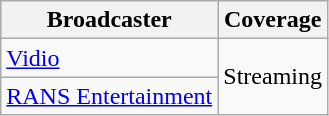<table class="wikitable">
<tr>
<th>Broadcaster</th>
<th>Coverage</th>
</tr>
<tr>
<td><a href='#'>Vidio</a></td>
<td rowspan="2" style="text-align:center">Streaming</td>
</tr>
<tr>
<td><a href='#'>RANS Entertainment</a></td>
</tr>
</table>
